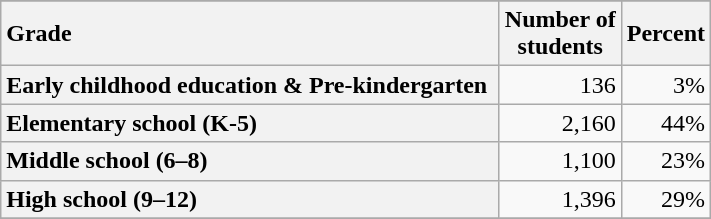<table class="wikitable";>
<tr>
</tr>
<tr>
<th + style="text-align: left;">Grade</th>
<th align="center">Number of<br>students</th>
<th align="center">Percent</th>
</tr>
<tr>
<th width="325" style="text-align: left;" +>Early childhood education & Pre-kindergarten</th>
<td align="right">136</td>
<td align="right">3%</td>
</tr>
<tr>
<th + style="text-align: left;">Elementary school (K-5)</th>
<td align="right">2,160</td>
<td align="right">44%</td>
</tr>
<tr>
<th + style="text-align: left;">Middle school (6–8)</th>
<td align="right">1,100</td>
<td align="right">23%</td>
</tr>
<tr>
<th + style="text-align: left;">High school (9–12)</th>
<td align="right">1,396</td>
<td align="right">29%</td>
</tr>
<tr>
</tr>
</table>
